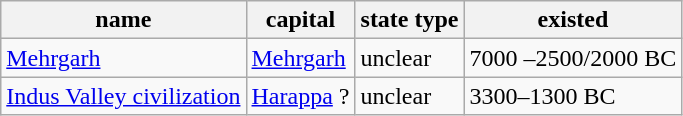<table class="wikitable sortable" border="1">
<tr>
<th>name</th>
<th>capital</th>
<th>state type</th>
<th>existed</th>
</tr>
<tr>
<td><a href='#'>Mehrgarh</a></td>
<td><a href='#'>Mehrgarh</a></td>
<td>unclear</td>
<td>7000 –2500/2000 BC</td>
</tr>
<tr>
<td><a href='#'>Indus Valley civilization</a></td>
<td><a href='#'>Harappa</a> ?</td>
<td>unclear</td>
<td>3300–1300 BC</td>
</tr>
</table>
